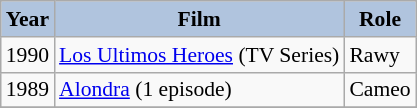<table class="wikitable" style="font-size:90%;">
<tr>
<th style="background:#B0C4DE;">Year</th>
<th style="background:#B0C4DE;">Film</th>
<th style="background:#B0C4DE;">Role</th>
</tr>
<tr>
<td>1990</td>
<td><a href='#'>Los Ultimos Heroes</a> (TV Series)</td>
<td>Rawy</td>
</tr>
<tr>
<td>1989</td>
<td><a href='#'>Alondra</a> (1 episode)</td>
<td>Cameo</td>
</tr>
<tr>
</tr>
</table>
